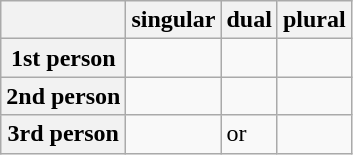<table class="wikitable">
<tr>
<th></th>
<th>singular</th>
<th>dual</th>
<th>plural</th>
</tr>
<tr>
<th>1st person</th>
<td></td>
<td></td>
<td></td>
</tr>
<tr>
<th>2nd person</th>
<td></td>
<td></td>
<td></td>
</tr>
<tr>
<th>3rd person</th>
<td></td>
<td> or </td>
<td></td>
</tr>
</table>
